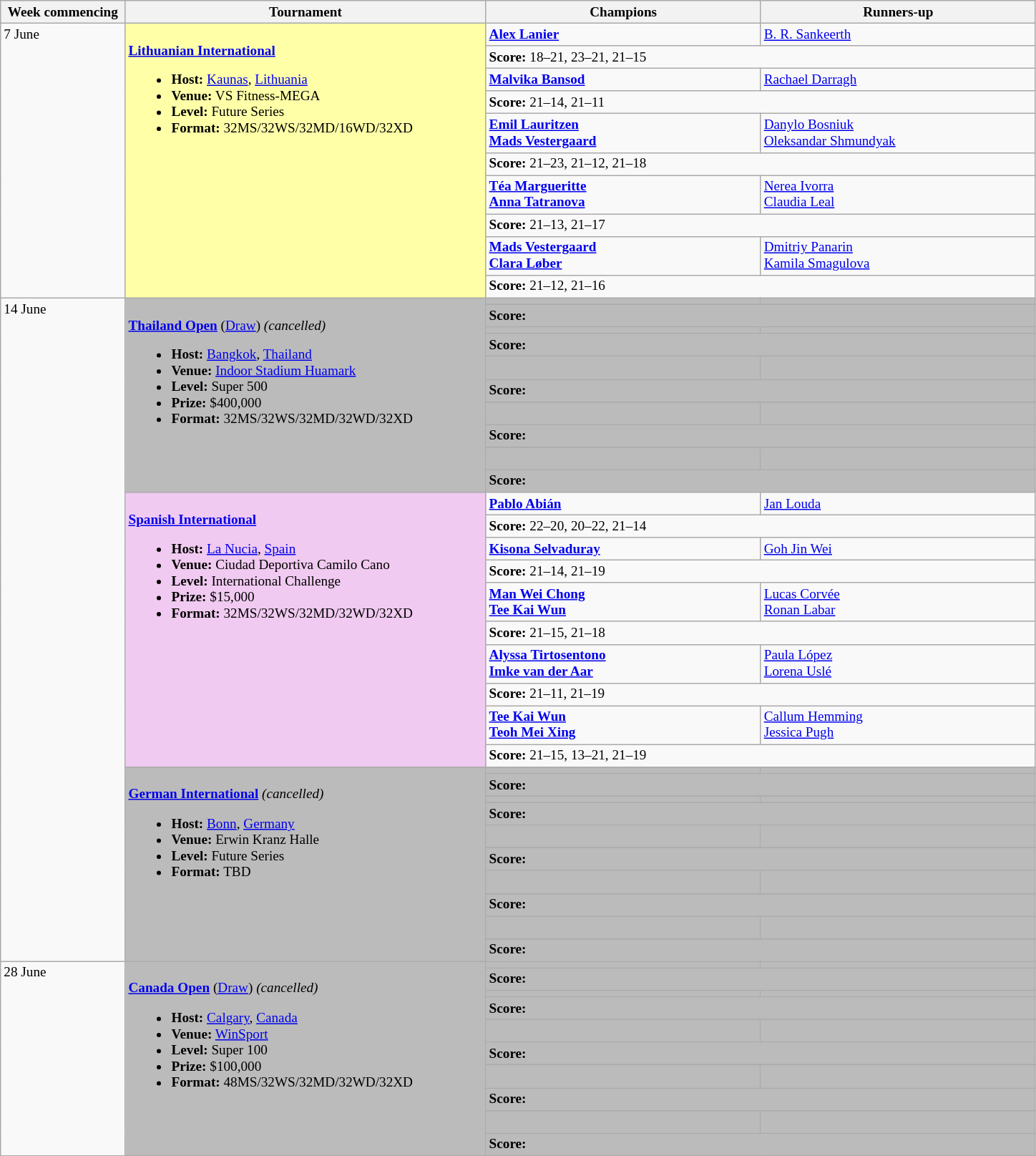<table class="wikitable" style="font-size:80%">
<tr>
<th width="110">Week commencing</th>
<th width="330">Tournament</th>
<th width="250">Champions</th>
<th width="250">Runners-up</th>
</tr>
<tr valign="top">
<td rowspan="10">7 June</td>
<td bgcolor="#FFFFA8" rowspan="10"><br><strong><a href='#'>Lithuanian International</a></strong><ul><li><strong>Host:</strong> <a href='#'>Kaunas</a>, <a href='#'>Lithuania</a></li><li><strong>Venue:</strong> VS Fitness-MEGA</li><li><strong>Level:</strong> Future Series</li><li><strong>Format:</strong> 32MS/32WS/32MD/16WD/32XD</li></ul></td>
<td><strong> <a href='#'>Alex Lanier</a></strong></td>
<td> <a href='#'>B. R. Sankeerth</a></td>
</tr>
<tr>
<td colspan="2"><strong>Score:</strong> 18–21, 23–21, 21–15</td>
</tr>
<tr valign="top">
<td><strong> <a href='#'>Malvika Bansod</a></strong></td>
<td> <a href='#'>Rachael Darragh</a></td>
</tr>
<tr>
<td colspan="2"><strong>Score:</strong> 21–14, 21–11</td>
</tr>
<tr valign="top">
<td><strong> <a href='#'>Emil Lauritzen</a><br> <a href='#'>Mads Vestergaard</a></strong></td>
<td> <a href='#'>Danylo Bosniuk</a><br> <a href='#'>Oleksandar Shmundyak</a></td>
</tr>
<tr>
<td colspan="2"><strong>Score:</strong> 21–23, 21–12, 21–18</td>
</tr>
<tr valign="top">
<td><strong> <a href='#'>Téa Margueritte</a><br> <a href='#'>Anna Tatranova</a></strong></td>
<td> <a href='#'>Nerea Ivorra</a><br> <a href='#'>Claudia Leal</a></td>
</tr>
<tr>
<td colspan="2"><strong>Score:</strong> 21–13, 21–17</td>
</tr>
<tr valign="top">
<td><strong> <a href='#'>Mads Vestergaard</a><br> <a href='#'>Clara Løber</a></strong></td>
<td> <a href='#'>Dmitriy Panarin</a><br> <a href='#'>Kamila Smagulova</a></td>
</tr>
<tr>
<td colspan="2"><strong>Score:</strong> 21–12, 21–16</td>
</tr>
<tr valign="top">
<td rowspan="30">14 June</td>
<td bgcolor="#BBBBBB" rowspan="10"><br><strong><a href='#'>Thailand Open</a></strong> (<a href='#'>Draw</a>) <em>(cancelled)</em><ul><li><strong>Host:</strong> <a href='#'>Bangkok</a>, <a href='#'>Thailand</a></li><li><strong>Venue:</strong> <a href='#'>Indoor Stadium Huamark</a></li><li><strong>Level:</strong> Super 500</li><li><strong>Prize:</strong> $400,000</li><li><strong>Format:</strong> 32MS/32WS/32MD/32WD/32XD</li></ul></td>
<td bgcolor="#BBBBBB"><strong> </strong></td>
<td bgcolor="#BBBBBB"></td>
</tr>
<tr bgcolor="#BBBBBB">
<td colspan="2"><strong>Score:</strong></td>
</tr>
<tr valign="top"bgcolor="#BBBBBB">
<td><strong> </strong></td>
<td></td>
</tr>
<tr bgcolor="#BBBBBB">
<td colspan="2"><strong>Score:</strong></td>
</tr>
<tr valign="top"bgcolor="#BBBBBB">
<td><strong> <br> </strong></td>
<td> <br></td>
</tr>
<tr bgcolor="#BBBBBB">
<td colspan="2"><strong>Score:</strong></td>
</tr>
<tr valign="top" bgcolor="#BBBBBB">
<td><strong> <br> </strong></td>
<td> <br></td>
</tr>
<tr bgcolor="#BBBBBB">
<td colspan="2"><strong>Score:</strong></td>
</tr>
<tr valign="top"bgcolor="#BBBBBB">
<td><strong> <br> </strong></td>
<td> <br></td>
</tr>
<tr bgcolor="#BBBBBB">
<td colspan="2"><strong>Score:</strong></td>
</tr>
<tr valign="top">
<td bgcolor="#F0CAF0" rowspan="10"><br><strong><a href='#'>Spanish International</a></strong><ul><li><strong>Host:</strong> <a href='#'>La Nucia</a>, <a href='#'>Spain</a></li><li><strong>Venue:</strong> Ciudad Deportiva Camilo Cano</li><li><strong>Level:</strong> International Challenge</li><li><strong>Prize:</strong> $15,000</li><li><strong>Format:</strong> 32MS/32WS/32MD/32WD/32XD</li></ul></td>
<td><strong> <a href='#'>Pablo Abián</a></strong></td>
<td> <a href='#'>Jan Louda</a></td>
</tr>
<tr>
<td colspan="2"><strong>Score:</strong> 22–20, 20–22, 21–14</td>
</tr>
<tr valign="top">
<td><strong> <a href='#'>Kisona Selvaduray</a></strong></td>
<td> <a href='#'>Goh Jin Wei</a></td>
</tr>
<tr>
<td colspan="2"><strong>Score:</strong> 21–14, 21–19</td>
</tr>
<tr valign="top">
<td><strong> <a href='#'>Man Wei Chong</a><br> <a href='#'>Tee Kai Wun</a></strong></td>
<td> <a href='#'>Lucas Corvée</a><br> <a href='#'>Ronan Labar</a></td>
</tr>
<tr>
<td colspan="2"><strong>Score:</strong> 21–15, 21–18</td>
</tr>
<tr valign="top">
<td><strong> <a href='#'>Alyssa Tirtosentono</a><br> <a href='#'>Imke van der Aar</a></strong></td>
<td> <a href='#'>Paula López</a><br> <a href='#'>Lorena Uslé</a></td>
</tr>
<tr>
<td colspan="2"><strong>Score:</strong> 21–11, 21–19</td>
</tr>
<tr valign="top">
<td><strong> <a href='#'>Tee Kai Wun</a> <br> <a href='#'>Teoh Mei Xing</a></strong></td>
<td> <a href='#'>Callum Hemming</a> <br> <a href='#'>Jessica Pugh</a></td>
</tr>
<tr>
<td colspan="2"><strong>Score:</strong> 21–15, 13–21, 21–19</td>
</tr>
<tr valign="top"bgcolor="#BBBBBB">
<td bgcolor="#BBBBBB" rowspan="10"><br><strong><a href='#'>German International</a></strong> <em>(cancelled)</em><ul><li><strong>Host:</strong> <a href='#'>Bonn</a>, <a href='#'>Germany</a></li><li><strong>Venue:</strong> Erwin Kranz Halle</li><li><strong>Level:</strong> Future Series</li><li><strong>Format:</strong> TBD</li></ul></td>
<td><strong> </strong></td>
<td></td>
</tr>
<tr bgcolor="#BBBBBB">
<td colspan="2"><strong>Score:</strong></td>
</tr>
<tr valign="top"bgcolor="#BBBBBB">
<td><strong> </strong></td>
<td></td>
</tr>
<tr bgcolor="#BBBBBB">
<td colspan="2"><strong>Score:</strong></td>
</tr>
<tr valign="top"bgcolor="#BBBBBB">
<td><strong> <br> </strong></td>
<td> <br></td>
</tr>
<tr bgcolor="#BBBBBB">
<td colspan="2"><strong>Score:</strong></td>
</tr>
<tr valign="top"bgcolor="#BBBBBB">
<td><strong> <br> </strong></td>
<td> <br></td>
</tr>
<tr bgcolor="#BBBBBB">
<td colspan="2"><strong>Score:</strong></td>
</tr>
<tr valign="top"bgcolor="#BBBBBB">
<td><strong> <br> </strong></td>
<td> <br></td>
</tr>
<tr bgcolor="#BBBBBB">
<td colspan="2"><strong>Score:</strong></td>
</tr>
<tr valign="top">
<td rowspan="10">28 June</td>
<td bgcolor="#BBBBBB" rowspan="10"><br><strong><a href='#'>Canada Open</a></strong> (<a href='#'>Draw</a>) <em>(cancelled)</em><ul><li><strong>Host:</strong> <a href='#'>Calgary</a>, <a href='#'>Canada</a></li><li><strong>Venue:</strong> <a href='#'>WinSport</a></li><li><strong>Level:</strong> Super 100</li><li><strong>Prize:</strong> $100,000</li><li><strong>Format:</strong> 48MS/32WS/32MD/32WD/32XD</li></ul></td>
<td bgcolor="#BBBBBB"><strong> </strong></td>
<td bgcolor="#BBBBBB"></td>
</tr>
<tr bgcolor="#BBBBBB">
<td colspan="2"><strong>Score:</strong></td>
</tr>
<tr valign="top"bgcolor="#BBBBBB">
<td><strong> </strong></td>
<td></td>
</tr>
<tr bgcolor="#BBBBBB">
<td colspan="2"><strong>Score:</strong></td>
</tr>
<tr valign="top"bgcolor="#BBBBBB">
<td><strong> <br> </strong></td>
<td> <br></td>
</tr>
<tr bgcolor="#BBBBBB">
<td colspan="2"><strong>Score:</strong></td>
</tr>
<tr valign="top"bgcolor="#BBBBBB">
<td><strong> <br> </strong></td>
<td> <br></td>
</tr>
<tr bgcolor="#BBBBBB">
<td colspan="2"><strong>Score:</strong></td>
</tr>
<tr valign="top"bgcolor="#BBBBBB">
<td><strong> <br> </strong></td>
<td> <br></td>
</tr>
<tr bgcolor="#BBBBBB">
<td colspan="2"><strong>Score:</strong></td>
</tr>
</table>
